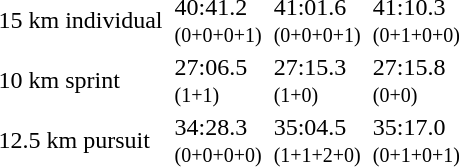<table>
<tr>
<td>15 km individual<br><em></em></td>
<td></td>
<td>40:41.2<br><small>(0+0+0+1)</small></td>
<td></td>
<td>41:01.6<br><small>(0+0+0+1)</small></td>
<td></td>
<td>41:10.3<br><small>(0+1+0+0)</small></td>
</tr>
<tr>
<td>10 km sprint<br><em></em></td>
<td></td>
<td>27:06.5<br><small>(1+1)</small></td>
<td></td>
<td>27:15.3<br><small>(1+0)</small></td>
<td></td>
<td>27:15.8<br><small>(0+0)</small></td>
</tr>
<tr>
<td>12.5 km pursuit<br><em></em></td>
<td></td>
<td>34:28.3<br><small>(0+0+0+0)</small></td>
<td></td>
<td>35:04.5<br><small>(1+1+2+0)</small></td>
<td></td>
<td>35:17.0<br><small>(0+1+0+1)</small></td>
</tr>
</table>
